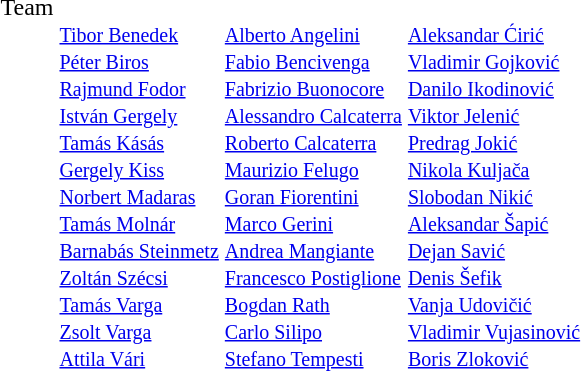<table>
<tr valign="top">
<td>Team</td>
<td><br><small><a href='#'>Tibor Benedek</a><br><a href='#'>Péter Biros</a><br><a href='#'>Rajmund Fodor</a><br><a href='#'>István Gergely</a><br><a href='#'>Tamás Kásás</a><br><a href='#'>Gergely Kiss</a><br><a href='#'>Norbert Madaras</a><br><a href='#'>Tamás Molnár</a><br><a href='#'>Barnabás Steinmetz</a><br><a href='#'>Zoltán Szécsi</a><br><a href='#'>Tamás Varga</a><br><a href='#'>Zsolt Varga</a><br><a href='#'>Attila Vári</a></small></td>
<td><br><small><a href='#'>Alberto Angelini</a><br><a href='#'>Fabio Bencivenga</a><br><a href='#'>Fabrizio Buonocore</a><br><a href='#'>Alessandro Calcaterra</a><br><a href='#'>Roberto Calcaterra</a><br><a href='#'>Maurizio Felugo</a><br><a href='#'>Goran Fiorentini</a><br><a href='#'>Marco Gerini</a><br><a href='#'>Andrea Mangiante</a><br><a href='#'>Francesco Postiglione</a><br><a href='#'>Bogdan Rath</a><br><a href='#'>Carlo Silipo</a><br><a href='#'>Stefano Tempesti</a></small></td>
<td><br><small><a href='#'>Aleksandar Ćirić</a><br><a href='#'>Vladimir Gojković</a> <br><a href='#'>Danilo Ikodinović</a><br><a href='#'>Viktor Jelenić</a><br><a href='#'>Predrag Jokić</a> <br><a href='#'>Nikola Kuljača</a><br><a href='#'>Slobodan Nikić</a><br><a href='#'>Aleksandar Šapić</a> <br><a href='#'>Dejan Savić</a><br><a href='#'>Denis Šefik</a><br><a href='#'>Vanja Udovičić</a><br><a href='#'>Vladimir Vujasinović</a><br><a href='#'>Boris Zloković</a></small></td>
</tr>
</table>
